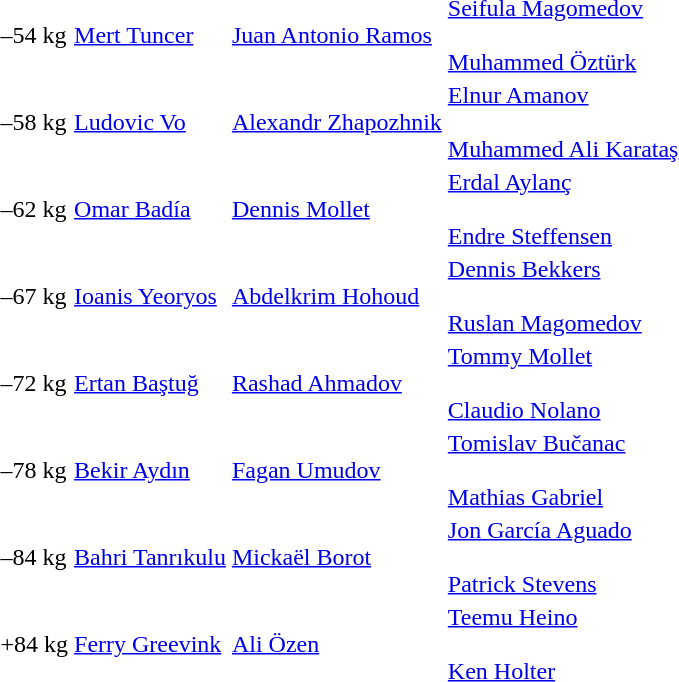<table>
<tr>
<td>–54 kg</td>
<td><a href='#'>Mert Tuncer</a> <br> </td>
<td><a href='#'>Juan Antonio Ramos</a> <br> </td>
<td><a href='#'>Seifula Magomedov</a> <br> <br> <a href='#'>Muhammed Öztürk</a> <br> </td>
</tr>
<tr>
<td>–58 kg</td>
<td><a href='#'>Ludovic Vo</a> <br> </td>
<td><a href='#'>Alexandr Zhapozhnik</a> <br> </td>
<td><a href='#'>Elnur Amanov</a> <br> <br> <a href='#'>Muhammed Ali Karataş</a> <br> </td>
</tr>
<tr>
<td>–62 kg</td>
<td><a href='#'>Omar Badía</a> <br> </td>
<td><a href='#'>Dennis Mollet</a> <br></td>
<td><a href='#'>Erdal Aylanç</a> <br> <br> <a href='#'>Endre Steffensen</a> <br> </td>
</tr>
<tr>
<td>–67 kg</td>
<td><a href='#'>Ioanis Yeoryos</a> <br> </td>
<td><a href='#'>Abdelkrim Hohoud</a> <br> </td>
<td><a href='#'>Dennis Bekkers</a> <br> <br> <a href='#'>Ruslan Magomedov</a> <br> </td>
</tr>
<tr>
<td>–72 kg</td>
<td><a href='#'>Ertan Baştuğ</a> <br> </td>
<td><a href='#'>Rashad Ahmadov</a> <br> </td>
<td><a href='#'>Tommy Mollet</a> <br> <br> <a href='#'>Claudio Nolano</a> <br> </td>
</tr>
<tr>
<td>–78 kg</td>
<td><a href='#'>Bekir Aydın</a> <br> </td>
<td><a href='#'>Fagan Umudov</a> <br> </td>
<td><a href='#'>Tomislav Bučanac</a> <br> <br> <a href='#'>Mathias Gabriel</a> <br> </td>
</tr>
<tr>
<td>–84 kg</td>
<td><a href='#'>Bahri Tanrıkulu</a> <br> </td>
<td><a href='#'>Mickaël Borot</a> <br> </td>
<td><a href='#'>Jon García Aguado</a> <br> <br> <a href='#'>Patrick Stevens</a> <br></td>
</tr>
<tr>
<td>+84 kg</td>
<td><a href='#'>Ferry Greevink</a> <br></td>
<td><a href='#'>Ali Özen</a> <br> </td>
<td><a href='#'>Teemu Heino</a> <br> <br> <a href='#'>Ken Holter</a> <br> </td>
</tr>
</table>
